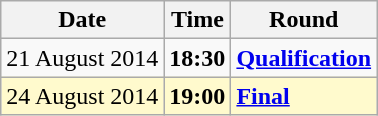<table class="wikitable">
<tr>
<th>Date</th>
<th>Time</th>
<th>Round</th>
</tr>
<tr>
<td>21 August 2014</td>
<td><strong>18:30</strong></td>
<td><strong><a href='#'>Qualification</a></strong></td>
</tr>
<tr style=background:lemonchiffon>
<td>24 August 2014</td>
<td><strong>19:00</strong></td>
<td><strong><a href='#'>Final</a></strong></td>
</tr>
</table>
